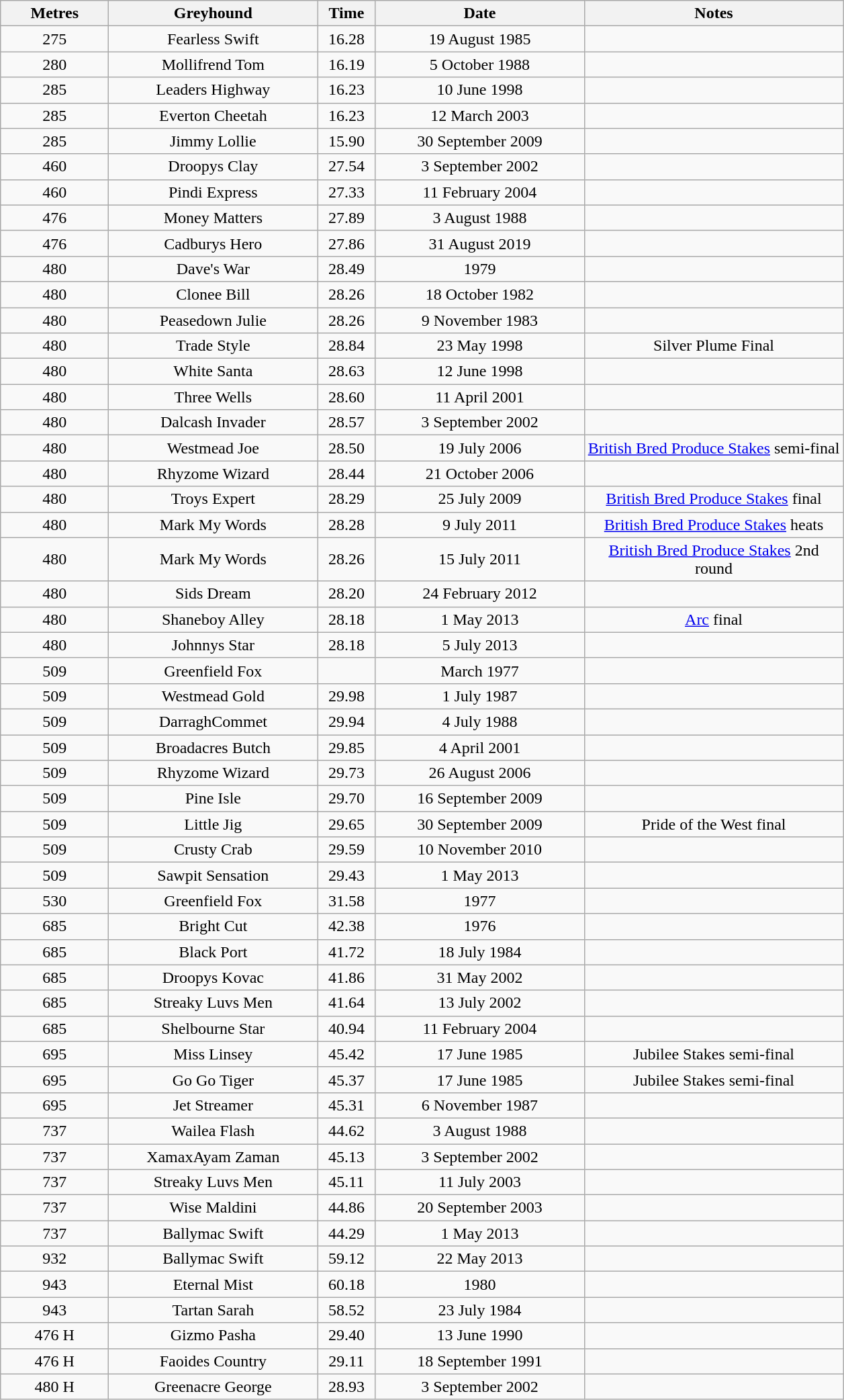<table class="wikitable" style="font-size: 100%">
<tr>
<th width=100>Metres</th>
<th width=200>Greyhound</th>
<th width=50>Time</th>
<th width=200>Date</th>
<th width=250>Notes</th>
</tr>
<tr align=center>
<td>275</td>
<td>Fearless Swift</td>
<td>16.28</td>
<td>19 August 1985</td>
<td></td>
</tr>
<tr align=center>
<td>280</td>
<td>Mollifrend Tom</td>
<td>16.19</td>
<td>5 October 1988</td>
<td></td>
</tr>
<tr align=center>
<td>285</td>
<td>Leaders Highway</td>
<td>16.23</td>
<td>10 June 1998</td>
<td></td>
</tr>
<tr align=center>
<td>285</td>
<td>Everton Cheetah</td>
<td>16.23</td>
<td>12 March 2003</td>
<td></td>
</tr>
<tr align=center>
<td>285</td>
<td>Jimmy Lollie</td>
<td>15.90</td>
<td>30 September 2009</td>
<td></td>
</tr>
<tr align=center>
<td>460</td>
<td>Droopys Clay</td>
<td>27.54</td>
<td>3 September 2002</td>
<td></td>
</tr>
<tr align=center>
<td>460</td>
<td>Pindi Express</td>
<td>27.33</td>
<td>11 February 2004</td>
<td></td>
</tr>
<tr align=center>
<td>476</td>
<td>Money Matters </td>
<td>27.89</td>
<td>3 August 1988</td>
<td></td>
</tr>
<tr align=center>
<td>476</td>
<td>Cadburys Hero</td>
<td>27.86</td>
<td>31 August 2019</td>
<td></td>
</tr>
<tr align=center>
<td>480</td>
<td>Dave's War</td>
<td>28.49</td>
<td>1979</td>
<td></td>
</tr>
<tr align=center>
<td>480</td>
<td>Clonee Bill</td>
<td>28.26</td>
<td>18 October 1982</td>
<td></td>
</tr>
<tr align=center>
<td>480</td>
<td>Peasedown Julie</td>
<td>28.26</td>
<td>9 November 1983</td>
<td></td>
</tr>
<tr align=center>
<td>480</td>
<td>Trade Style</td>
<td>28.84</td>
<td>23 May 1998</td>
<td>Silver Plume Final</td>
</tr>
<tr align=center>
<td>480</td>
<td>White Santa</td>
<td>28.63</td>
<td>12 June 1998</td>
<td></td>
</tr>
<tr align=center>
<td>480</td>
<td>Three Wells</td>
<td>28.60</td>
<td>11 April 2001</td>
<td></td>
</tr>
<tr align=center>
<td>480</td>
<td>Dalcash Invader</td>
<td>28.57</td>
<td>3 September 2002</td>
<td></td>
</tr>
<tr align=center>
<td>480</td>
<td>Westmead Joe</td>
<td>28.50</td>
<td>19 July 2006</td>
<td><a href='#'>British Bred Produce Stakes</a> semi-final</td>
</tr>
<tr align=center>
<td>480</td>
<td>Rhyzome Wizard</td>
<td>28.44</td>
<td>21 October 2006</td>
<td></td>
</tr>
<tr align=center>
<td>480</td>
<td>Troys Expert</td>
<td>28.29</td>
<td>25 July 2009</td>
<td><a href='#'>British Bred Produce Stakes</a> final</td>
</tr>
<tr align=center>
<td>480</td>
<td>Mark My Words</td>
<td>28.28</td>
<td>9 July 2011</td>
<td><a href='#'>British Bred Produce Stakes</a> heats</td>
</tr>
<tr align=center>
<td>480</td>
<td>Mark My Words</td>
<td>28.26</td>
<td>15 July 2011</td>
<td><a href='#'>British Bred Produce Stakes</a> 2nd round</td>
</tr>
<tr align=center>
<td>480</td>
<td>Sids Dream</td>
<td>28.20</td>
<td>24 February 2012</td>
<td></td>
</tr>
<tr align=center>
<td>480</td>
<td>Shaneboy Alley</td>
<td>28.18</td>
<td>1 May 2013</td>
<td><a href='#'>Arc</a> final</td>
</tr>
<tr align=center>
<td>480</td>
<td>Johnnys Star</td>
<td>28.18</td>
<td>5 July 2013</td>
<td></td>
</tr>
<tr align=center>
<td>509</td>
<td>Greenfield Fox </td>
<td></td>
<td>March 1977</td>
<td></td>
</tr>
<tr align=center>
<td>509</td>
<td>Westmead Gold</td>
<td>29.98</td>
<td>1 July 1987</td>
<td></td>
</tr>
<tr align=center>
<td>509</td>
<td>DarraghCommet</td>
<td>29.94</td>
<td>4 July 1988</td>
<td></td>
</tr>
<tr align=center>
<td>509</td>
<td>Broadacres Butch</td>
<td>29.85</td>
<td>4 April 2001</td>
<td></td>
</tr>
<tr align=center>
<td>509</td>
<td>Rhyzome Wizard</td>
<td>29.73</td>
<td>26 August 2006</td>
<td></td>
</tr>
<tr align=center>
<td>509</td>
<td>Pine Isle</td>
<td>29.70</td>
<td>16 September 2009</td>
<td></td>
</tr>
<tr align=center>
<td>509</td>
<td>Little Jig</td>
<td>29.65</td>
<td>30 September 2009</td>
<td>Pride of the West final</td>
</tr>
<tr align=center>
<td>509</td>
<td>Crusty Crab</td>
<td>29.59</td>
<td>10 November 2010</td>
<td></td>
</tr>
<tr align=center>
<td>509</td>
<td>Sawpit Sensation</td>
<td>29.43</td>
<td>1 May 2013</td>
<td></td>
</tr>
<tr align=center>
<td>530</td>
<td>Greenfield Fox</td>
<td>31.58</td>
<td>1977</td>
<td></td>
</tr>
<tr align=center>
<td>685</td>
<td>Bright Cut</td>
<td>42.38</td>
<td>1976</td>
<td></td>
</tr>
<tr align=center>
<td>685</td>
<td>Black Port</td>
<td>41.72</td>
<td>18 July 1984</td>
<td></td>
</tr>
<tr align=center>
<td>685</td>
<td>Droopys Kovac</td>
<td>41.86</td>
<td>31 May 2002</td>
<td></td>
</tr>
<tr align=center>
<td>685</td>
<td>Streaky Luvs Men</td>
<td>41.64</td>
<td>13 July 2002</td>
<td></td>
</tr>
<tr align=center>
<td>685</td>
<td>Shelbourne Star</td>
<td>40.94</td>
<td>11 February 2004</td>
<td></td>
</tr>
<tr align=center>
<td>695</td>
<td>Miss Linsey</td>
<td>45.42</td>
<td>17 June 1985</td>
<td>Jubilee Stakes semi-final</td>
</tr>
<tr align=center>
<td>695</td>
<td>Go Go Tiger</td>
<td>45.37</td>
<td>17 June 1985</td>
<td>Jubilee Stakes semi-final</td>
</tr>
<tr align=center>
<td>695</td>
<td>Jet Streamer</td>
<td>45.31</td>
<td>6 November 1987</td>
<td></td>
</tr>
<tr align=center>
<td>737</td>
<td>Wailea Flash</td>
<td>44.62</td>
<td>3 August 1988</td>
<td></td>
</tr>
<tr align=center>
<td>737</td>
<td>XamaxAyam Zaman</td>
<td>45.13</td>
<td>3 September 2002</td>
<td></td>
</tr>
<tr align=center>
<td>737</td>
<td>Streaky Luvs Men</td>
<td>45.11</td>
<td>11 July 2003</td>
<td></td>
</tr>
<tr align=center>
<td>737</td>
<td>Wise Maldini</td>
<td>44.86</td>
<td>20 September 2003</td>
<td></td>
</tr>
<tr align=center>
<td>737</td>
<td>Ballymac Swift</td>
<td>44.29</td>
<td>1 May 2013</td>
<td></td>
</tr>
<tr align=center>
<td>932</td>
<td>Ballymac Swift</td>
<td>59.12</td>
<td>22 May 2013</td>
<td></td>
</tr>
<tr align=center>
<td>943</td>
<td>Eternal Mist</td>
<td>60.18</td>
<td>1980</td>
<td></td>
</tr>
<tr align=center>
<td>943</td>
<td>Tartan Sarah</td>
<td>58.52</td>
<td>23 July 1984</td>
<td></td>
</tr>
<tr align=center>
<td>476 H</td>
<td>Gizmo Pasha</td>
<td>29.40</td>
<td>13 June 1990</td>
<td></td>
</tr>
<tr align=center>
<td>476 H</td>
<td>Faoides Country</td>
<td>29.11</td>
<td>18 September 1991</td>
<td></td>
</tr>
<tr align=center>
<td>480 H</td>
<td>Greenacre George</td>
<td>28.93</td>
<td>3 September 2002</td>
<td></td>
</tr>
</table>
